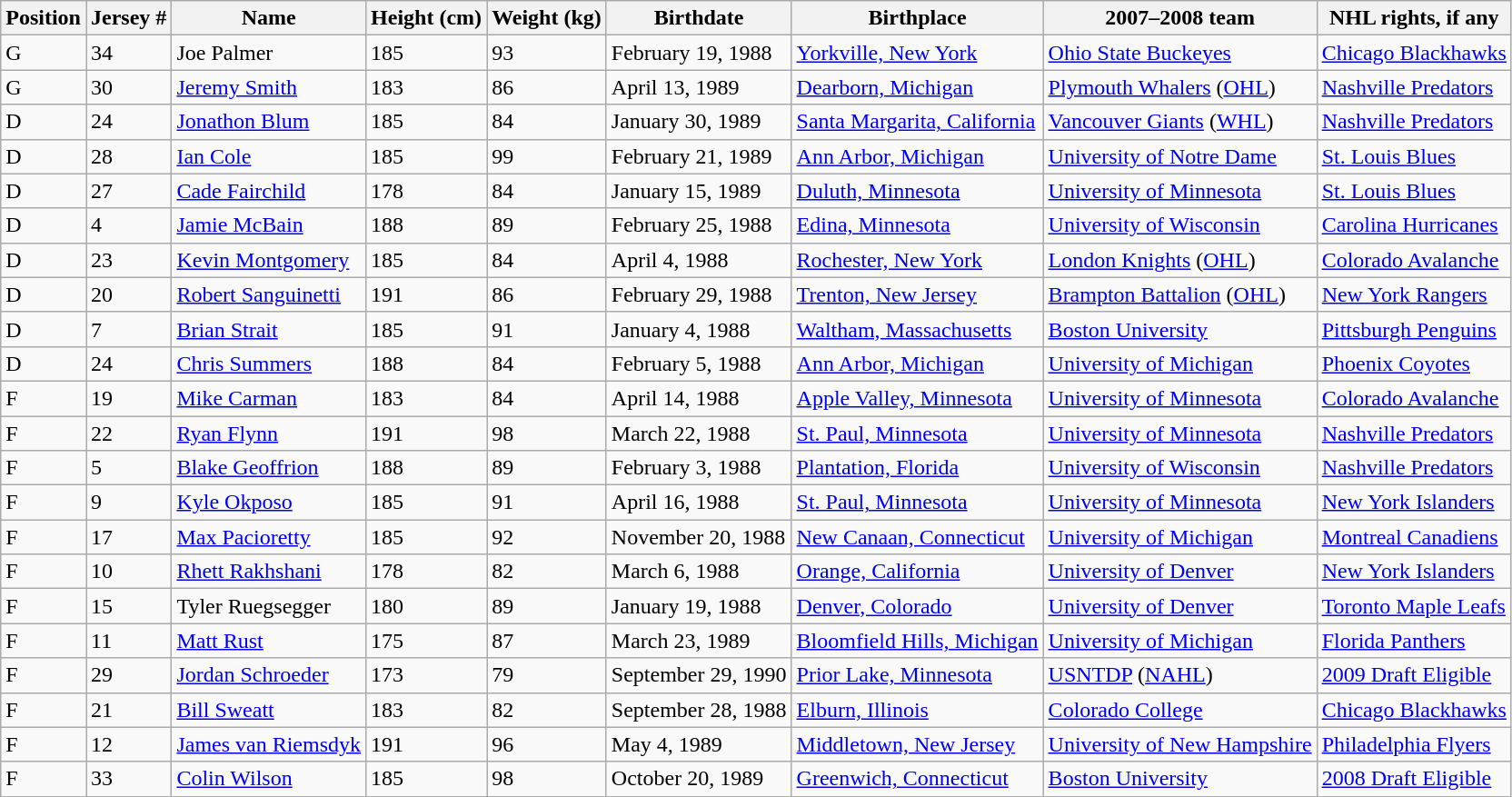<table class="wikitable sortable">
<tr>
<th>Position</th>
<th>Jersey #</th>
<th>Name</th>
<th>Height (cm)</th>
<th>Weight (kg)</th>
<th>Birthdate</th>
<th>Birthplace</th>
<th>2007–2008 team</th>
<th>NHL rights, if any</th>
</tr>
<tr>
<td>G</td>
<td>34</td>
<td>Joe Palmer</td>
<td>185</td>
<td>93</td>
<td>February 19, 1988</td>
<td><a href='#'>Yorkville, New York</a></td>
<td><a href='#'>Ohio State Buckeyes</a></td>
<td><a href='#'>Chicago Blackhawks</a></td>
</tr>
<tr>
<td>G</td>
<td>30</td>
<td><a href='#'>Jeremy Smith</a></td>
<td>183</td>
<td>86</td>
<td>April 13, 1989</td>
<td><a href='#'>Dearborn, Michigan</a></td>
<td><a href='#'>Plymouth Whalers</a> (<a href='#'>OHL</a>)</td>
<td><a href='#'>Nashville Predators</a></td>
</tr>
<tr>
<td>D</td>
<td>24</td>
<td><a href='#'>Jonathon Blum</a></td>
<td>185</td>
<td>84</td>
<td>January 30, 1989</td>
<td><a href='#'>Santa Margarita, California</a></td>
<td><a href='#'>Vancouver Giants</a> (<a href='#'>WHL</a>)</td>
<td><a href='#'>Nashville Predators</a></td>
</tr>
<tr>
<td>D</td>
<td>28</td>
<td><a href='#'>Ian Cole</a></td>
<td>185</td>
<td>99</td>
<td>February 21, 1989</td>
<td><a href='#'>Ann Arbor, Michigan</a></td>
<td><a href='#'>University of Notre Dame</a></td>
<td><a href='#'>St. Louis Blues</a></td>
</tr>
<tr>
<td>D</td>
<td>27</td>
<td><a href='#'>Cade Fairchild</a></td>
<td>178</td>
<td>84</td>
<td>January 15, 1989</td>
<td><a href='#'>Duluth, Minnesota</a></td>
<td><a href='#'>University of Minnesota</a></td>
<td><a href='#'>St. Louis Blues</a></td>
</tr>
<tr>
<td>D</td>
<td>4</td>
<td><a href='#'>Jamie McBain</a></td>
<td>188</td>
<td>89</td>
<td>February 25, 1988</td>
<td><a href='#'>Edina, Minnesota</a></td>
<td><a href='#'>University of Wisconsin</a></td>
<td><a href='#'>Carolina Hurricanes</a></td>
</tr>
<tr>
<td>D</td>
<td>23</td>
<td><a href='#'>Kevin Montgomery</a></td>
<td>185</td>
<td>84</td>
<td>April 4, 1988</td>
<td><a href='#'>Rochester, New York</a></td>
<td><a href='#'>London Knights</a> (<a href='#'>OHL</a>)</td>
<td><a href='#'>Colorado Avalanche</a></td>
</tr>
<tr>
<td>D</td>
<td>20</td>
<td><a href='#'>Robert Sanguinetti</a></td>
<td>191</td>
<td>86</td>
<td>February 29, 1988</td>
<td><a href='#'>Trenton, New Jersey</a></td>
<td><a href='#'>Brampton Battalion</a> (<a href='#'>OHL</a>)</td>
<td><a href='#'>New York Rangers</a></td>
</tr>
<tr>
<td>D</td>
<td>7</td>
<td><a href='#'>Brian Strait</a></td>
<td>185</td>
<td>91</td>
<td>January 4, 1988</td>
<td><a href='#'>Waltham, Massachusetts</a></td>
<td><a href='#'>Boston University</a></td>
<td><a href='#'>Pittsburgh Penguins</a></td>
</tr>
<tr>
<td>D</td>
<td>24</td>
<td><a href='#'>Chris Summers</a></td>
<td>188</td>
<td>84</td>
<td>February 5, 1988</td>
<td><a href='#'>Ann Arbor, Michigan</a></td>
<td><a href='#'>University of Michigan</a></td>
<td><a href='#'>Phoenix Coyotes</a></td>
</tr>
<tr>
<td>F</td>
<td>19</td>
<td><a href='#'>Mike Carman</a></td>
<td>183</td>
<td>84</td>
<td>April 14, 1988</td>
<td><a href='#'>Apple Valley, Minnesota</a></td>
<td><a href='#'>University of Minnesota</a></td>
<td><a href='#'>Colorado Avalanche</a></td>
</tr>
<tr>
<td>F</td>
<td>22</td>
<td><a href='#'>Ryan Flynn</a></td>
<td>191</td>
<td>98</td>
<td>March 22, 1988</td>
<td><a href='#'>St. Paul, Minnesota</a></td>
<td><a href='#'>University of Minnesota</a></td>
<td><a href='#'>Nashville Predators</a></td>
</tr>
<tr>
<td>F</td>
<td>5</td>
<td><a href='#'>Blake Geoffrion</a></td>
<td>188</td>
<td>89</td>
<td>February 3, 1988</td>
<td><a href='#'>Plantation, Florida</a></td>
<td><a href='#'>University of Wisconsin</a></td>
<td><a href='#'>Nashville Predators</a></td>
</tr>
<tr>
<td>F</td>
<td>9</td>
<td><a href='#'>Kyle Okposo</a></td>
<td>185</td>
<td>91</td>
<td>April 16, 1988</td>
<td><a href='#'>St. Paul, Minnesota</a></td>
<td><a href='#'>University of Minnesota</a></td>
<td><a href='#'>New York Islanders</a></td>
</tr>
<tr>
<td>F</td>
<td>17</td>
<td><a href='#'>Max Pacioretty</a></td>
<td>185</td>
<td>92</td>
<td>November 20, 1988</td>
<td><a href='#'>New Canaan, Connecticut</a></td>
<td><a href='#'>University of Michigan</a></td>
<td><a href='#'>Montreal Canadiens</a></td>
</tr>
<tr>
<td>F</td>
<td>10</td>
<td><a href='#'>Rhett Rakhshani</a></td>
<td>178</td>
<td>82</td>
<td>March 6, 1988</td>
<td><a href='#'>Orange, California</a></td>
<td><a href='#'>University of Denver</a></td>
<td><a href='#'>New York Islanders</a></td>
</tr>
<tr>
<td>F</td>
<td>15</td>
<td>Tyler Ruegsegger</td>
<td>180</td>
<td>89</td>
<td>January 19, 1988</td>
<td><a href='#'>Denver, Colorado</a></td>
<td><a href='#'>University of Denver</a></td>
<td><a href='#'>Toronto Maple Leafs</a></td>
</tr>
<tr>
<td>F</td>
<td>11</td>
<td><a href='#'>Matt Rust</a></td>
<td>175</td>
<td>87</td>
<td>March 23, 1989</td>
<td><a href='#'>Bloomfield Hills, Michigan</a></td>
<td><a href='#'>University of Michigan</a></td>
<td><a href='#'>Florida Panthers</a></td>
</tr>
<tr>
<td>F</td>
<td>29</td>
<td><a href='#'>Jordan Schroeder</a></td>
<td>173</td>
<td>79</td>
<td>September 29, 1990</td>
<td><a href='#'>Prior Lake, Minnesota</a></td>
<td><a href='#'>USNTDP</a> (<a href='#'>NAHL</a>)</td>
<td><a href='#'>2009 Draft Eligible</a></td>
</tr>
<tr>
<td>F</td>
<td>21</td>
<td><a href='#'>Bill Sweatt</a></td>
<td>183</td>
<td>82</td>
<td>September 28, 1988</td>
<td><a href='#'>Elburn, Illinois</a></td>
<td><a href='#'>Colorado College</a></td>
<td><a href='#'>Chicago Blackhawks</a></td>
</tr>
<tr>
<td>F</td>
<td>12</td>
<td><a href='#'>James van Riemsdyk</a></td>
<td>191</td>
<td>96</td>
<td>May 4, 1989</td>
<td><a href='#'>Middletown, New Jersey</a></td>
<td><a href='#'>University of New Hampshire</a></td>
<td><a href='#'>Philadelphia Flyers</a></td>
</tr>
<tr>
<td>F</td>
<td>33</td>
<td><a href='#'>Colin Wilson</a></td>
<td>185</td>
<td>98</td>
<td>October 20, 1989</td>
<td><a href='#'>Greenwich, Connecticut</a></td>
<td><a href='#'>Boston University</a></td>
<td><a href='#'>2008 Draft Eligible</a></td>
</tr>
</table>
